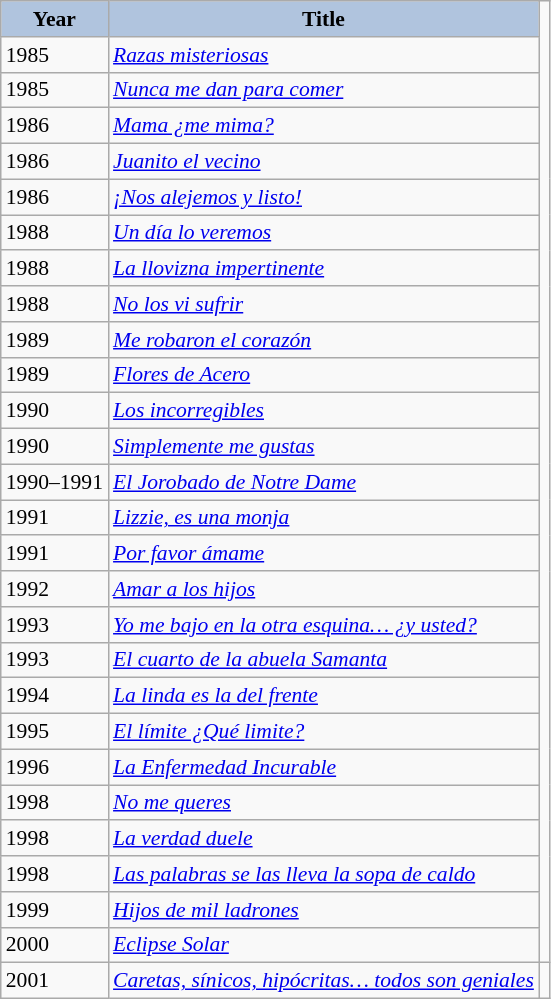<table class="wikitable" style="font-size:90%">
<tr style="text-align:center;">
<th style="background:#B0C4DE;">Year</th>
<th style="background:#B0C4DE;">Title</th>
</tr>
<tr>
<td>1985</td>
<td><em><a href='#'>Razas misteriosas</a></em></td>
</tr>
<tr>
<td>1985</td>
<td><em><a href='#'>Nunca me dan para comer</a></em></td>
</tr>
<tr>
<td>1986</td>
<td><em><a href='#'>Mama ¿me mima?</a></em></td>
</tr>
<tr>
<td>1986</td>
<td><em><a href='#'>Juanito el vecino</a></em></td>
</tr>
<tr>
<td>1986</td>
<td><em><a href='#'>¡Nos alejemos y listo!</a></em></td>
</tr>
<tr>
<td>1988</td>
<td><em><a href='#'>Un día lo veremos</a></em></td>
</tr>
<tr>
<td>1988</td>
<td><em><a href='#'>La llovizna impertinente</a></em></td>
</tr>
<tr>
<td>1988</td>
<td><em><a href='#'>No los vi sufrir</a></em></td>
</tr>
<tr>
<td>1989</td>
<td><em><a href='#'>Me robaron el corazón</a></em></td>
</tr>
<tr>
<td>1989</td>
<td><em><a href='#'>Flores de Acero</a></em></td>
</tr>
<tr>
<td>1990</td>
<td><em><a href='#'>Los incorregibles</a></em></td>
</tr>
<tr>
<td>1990</td>
<td><em><a href='#'>Simplemente me gustas</a></em></td>
</tr>
<tr>
<td>1990–1991</td>
<td><em><a href='#'>El Jorobado de Notre Dame</a></em></td>
</tr>
<tr>
<td>1991</td>
<td><em><a href='#'>Lizzie, es una monja</a></em></td>
</tr>
<tr>
<td>1991</td>
<td><em><a href='#'>Por favor ámame</a></em></td>
</tr>
<tr>
<td>1992</td>
<td><em><a href='#'>Amar a los hijos</a></em></td>
</tr>
<tr>
<td>1993</td>
<td><em><a href='#'>Yo me bajo en la otra esquina… ¿y usted?</a></em></td>
</tr>
<tr>
<td>1993</td>
<td><em><a href='#'>El cuarto de la abuela Samanta</a></em></td>
</tr>
<tr>
<td>1994</td>
<td><em><a href='#'>La linda es la del frente</a></em></td>
</tr>
<tr>
<td>1995</td>
<td><em><a href='#'>El límite ¿Qué limite?</a></em></td>
</tr>
<tr>
<td>1996</td>
<td><em><a href='#'>La Enfermedad Incurable</a></em></td>
</tr>
<tr>
<td>1998</td>
<td><em><a href='#'>No me queres</a></em></td>
</tr>
<tr>
<td>1998</td>
<td><em><a href='#'>La verdad duele</a></em></td>
</tr>
<tr>
<td>1998</td>
<td><em><a href='#'>Las palabras se las lleva la sopa de caldo</a></em></td>
</tr>
<tr>
<td>1999</td>
<td><em><a href='#'>Hijos de mil ladrones</a></em></td>
</tr>
<tr>
<td>2000</td>
<td><em><a href='#'>Eclipse Solar</a></em></td>
</tr>
<tr>
<td>2001</td>
<td><em><a href='#'>Caretas, sínicos, hipócritas… todos son geniales</a></em></td>
<td></td>
</tr>
</table>
